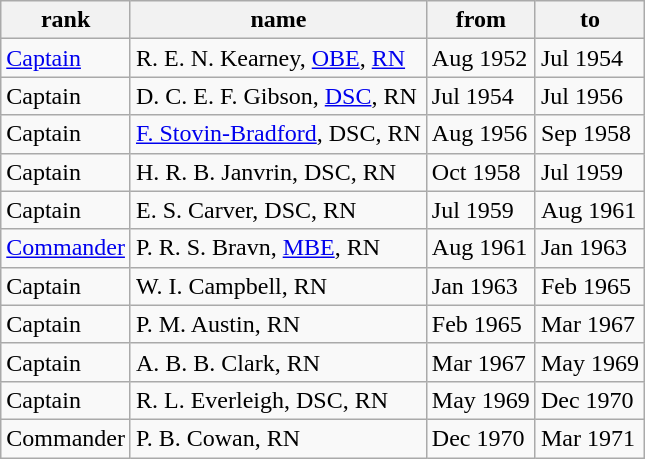<table class="wikitable sortable">
<tr align=center valign=middle>
<th>rank</th>
<th>name</th>
<th>from</th>
<th>to</th>
</tr>
<tr>
<td><a href='#'>Captain</a></td>
<td>R. E. N. Kearney, <a href='#'>OBE</a>, <a href='#'>RN</a></td>
<td>Aug 1952</td>
<td>Jul 1954</td>
</tr>
<tr>
<td>Captain</td>
<td>D. C. E. F. Gibson, <a href='#'>DSC</a>, RN</td>
<td>Jul 1954</td>
<td>Jul 1956</td>
</tr>
<tr>
<td>Captain</td>
<td><a href='#'>F. Stovin-Bradford</a>, DSC, RN</td>
<td>Aug 1956</td>
<td>Sep 1958</td>
</tr>
<tr>
<td>Captain</td>
<td>H. R. B. Janvrin, DSC, RN</td>
<td>Oct 1958</td>
<td>Jul 1959</td>
</tr>
<tr>
<td>Captain</td>
<td>E. S. Carver, DSC, RN</td>
<td>Jul 1959</td>
<td>Aug 1961</td>
</tr>
<tr>
<td><a href='#'>Commander</a></td>
<td>P. R. S. Bravn, <a href='#'>MBE</a>, RN</td>
<td>Aug 1961</td>
<td>Jan 1963</td>
</tr>
<tr>
<td>Captain</td>
<td>W. I. Campbell, RN</td>
<td>Jan 1963</td>
<td>Feb 1965</td>
</tr>
<tr>
<td>Captain</td>
<td>P. M. Austin, RN</td>
<td>Feb 1965</td>
<td>Mar 1967</td>
</tr>
<tr>
<td>Captain</td>
<td>A. B. B. Clark, RN</td>
<td>Mar 1967</td>
<td>May 1969</td>
</tr>
<tr>
<td>Captain</td>
<td>R. L. Everleigh, DSC, RN</td>
<td>May 1969</td>
<td>Dec 1970</td>
</tr>
<tr>
<td>Commander</td>
<td>P. B. Cowan, RN</td>
<td>Dec 1970</td>
<td>Mar 1971</td>
</tr>
</table>
